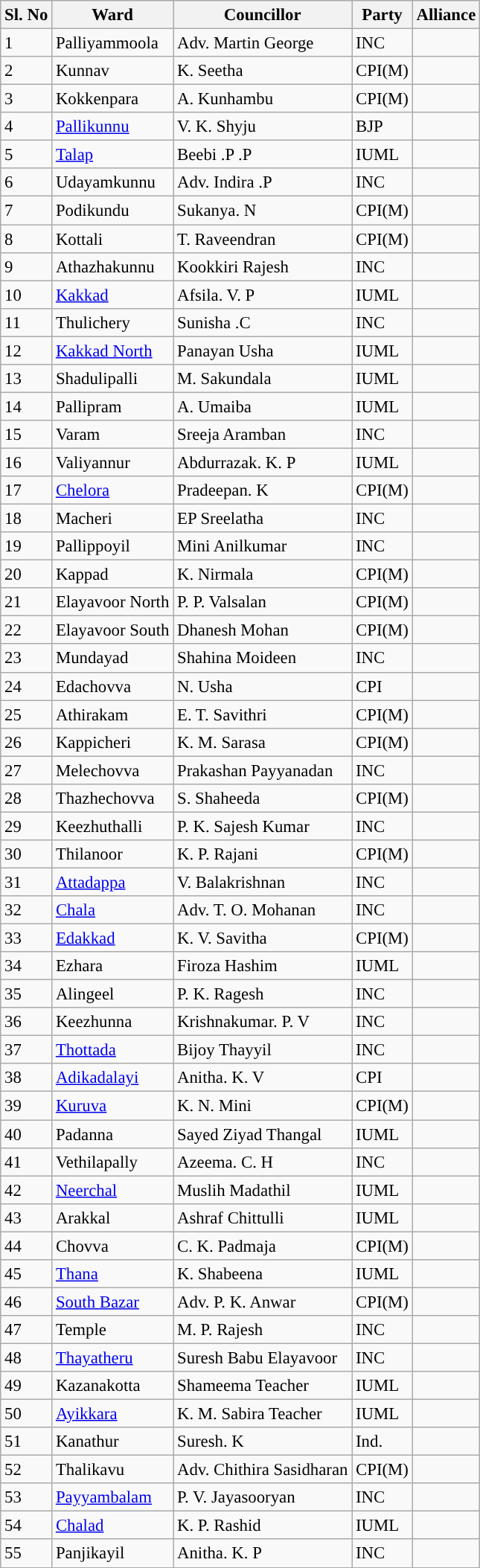<table class="wikitable sortable" style="font-size: 95%;">
<tr>
<th scope="col">Sl. No</th>
<th scope="col">Ward</th>
<th scope="col">Councillor</th>
<th scope="col">Party</th>
<th scope="col">Alliance</th>
</tr>
<tr po>
<td>1</td>
<td>Palliyammoola</td>
<td>Adv. Martin George</td>
<td style="background-color:">INC</td>
<td></td>
</tr>
<tr>
<td>2</td>
<td>Kunnav</td>
<td>K. Seetha</td>
<td style="background:">CPI(M)</td>
<td></td>
</tr>
<tr>
<td>3</td>
<td>Kokkenpara</td>
<td>A. Kunhambu</td>
<td style="background:">CPI(M)</td>
<td></td>
</tr>
<tr>
<td>4</td>
<td><a href='#'>Pallikunnu</a></td>
<td>V. K. Shyju</td>
<td style="background:">BJP</td>
<td></td>
</tr>
<tr>
<td>5</td>
<td><a href='#'>Talap</a></td>
<td>Beebi .P .P</td>
<td style="background:">IUML</td>
<td></td>
</tr>
<tr>
<td>6</td>
<td>Udayamkunnu</td>
<td>Adv. Indira .P</td>
<td style="background-color:">INC</td>
<td></td>
</tr>
<tr>
<td>7</td>
<td>Podikundu</td>
<td>Sukanya. N</td>
<td style="background:">CPI(M)</td>
<td></td>
</tr>
<tr>
<td>8</td>
<td>Kottali</td>
<td>T. Raveendran</td>
<td style="background:">CPI(M)</td>
<td></td>
</tr>
<tr>
<td>9</td>
<td>Athazhakunnu</td>
<td>Kookkiri Rajesh</td>
<td style="background-color:">INC</td>
<td></td>
</tr>
<tr>
<td>10</td>
<td><a href='#'>Kakkad</a></td>
<td>Afsila. V. P</td>
<td style="background-color:">IUML</td>
<td></td>
</tr>
<tr>
<td>11</td>
<td>Thulichery</td>
<td>Sunisha .C</td>
<td style="background-color:">INC</td>
<td></td>
</tr>
<tr>
<td>12</td>
<td><a href='#'>Kakkad North</a></td>
<td>Panayan Usha</td>
<td style="background-color:">IUML</td>
<td></td>
</tr>
<tr>
<td>13</td>
<td>Shadulipalli</td>
<td>M. Sakundala</td>
<td style="background-color:">IUML</td>
<td></td>
</tr>
<tr>
<td>14</td>
<td>Pallipram</td>
<td>A. Umaiba</td>
<td style="background-color:">IUML</td>
<td></td>
</tr>
<tr>
<td>15</td>
<td>Varam</td>
<td>Sreeja Aramban</td>
<td style="background-color:">INC</td>
<td></td>
</tr>
<tr>
<td>16</td>
<td>Valiyannur</td>
<td>Abdurrazak. K. P</td>
<td style="background-color:">IUML</td>
<td></td>
</tr>
<tr>
<td>17</td>
<td><a href='#'>Chelora</a></td>
<td>Pradeepan. K</td>
<td style="background:">CPI(M)</td>
<td></td>
</tr>
<tr>
<td>18</td>
<td>Macheri</td>
<td>EP Sreelatha</td>
<td style="background-color:">INC</td>
<td></td>
</tr>
<tr>
<td>19</td>
<td>Pallippoyil</td>
<td>Mini Anilkumar</td>
<td style="background-color:">INC</td>
<td></td>
</tr>
<tr>
<td>20</td>
<td>Kappad</td>
<td>K. Nirmala</td>
<td style="background:">CPI(M)</td>
<td></td>
</tr>
<tr>
<td>21</td>
<td>Elayavoor North</td>
<td>P. P. Valsalan</td>
<td style="background:">CPI(M)</td>
<td></td>
</tr>
<tr>
<td>22</td>
<td>Elayavoor South</td>
<td>Dhanesh Mohan</td>
<td style="background:">CPI(M)</td>
<td></td>
</tr>
<tr>
<td>23</td>
<td>Mundayad</td>
<td>Shahina Moideen</td>
<td style="background-color:">INC</td>
<td></td>
</tr>
<tr>
<td>24</td>
<td>Edachovva</td>
<td>N. Usha</td>
<td style="background:">CPI</td>
<td></td>
</tr>
<tr>
<td>25</td>
<td>Athirakam</td>
<td>E. T. Savithri</td>
<td style="background:">CPI(M)</td>
<td></td>
</tr>
<tr>
<td>26</td>
<td>Kappicheri</td>
<td>K. M. Sarasa</td>
<td style="background:">CPI(M)</td>
<td></td>
</tr>
<tr>
<td>27</td>
<td>Melechovva</td>
<td>Prakashan Payyanadan</td>
<td style="background-color:">INC</td>
<td></td>
</tr>
<tr>
<td>28</td>
<td>Thazhechovva</td>
<td>S. Shaheeda</td>
<td style="background:">CPI(M)</td>
<td></td>
</tr>
<tr>
<td>29</td>
<td>Keezhuthalli</td>
<td>P. K. Sajesh Kumar</td>
<td style="background-color:">INC</td>
<td></td>
</tr>
<tr>
<td>30</td>
<td>Thilanoor</td>
<td>K. P. Rajani</td>
<td style="background:">CPI(M)</td>
<td></td>
</tr>
<tr>
<td>31</td>
<td><a href='#'>Attadappa</a></td>
<td>V. Balakrishnan</td>
<td style="background-color:">INC</td>
<td></td>
</tr>
<tr>
<td>32</td>
<td><a href='#'>Chala</a></td>
<td>Adv. T. O. Mohanan</td>
<td style="background-color:">INC</td>
<td></td>
</tr>
<tr>
<td>33</td>
<td><a href='#'>Edakkad</a></td>
<td>K. V. Savitha</td>
<td style="background:">CPI(M)</td>
<td></td>
</tr>
<tr>
<td>34</td>
<td>Ezhara</td>
<td>Firoza Hashim</td>
<td style="background-color:">IUML</td>
<td></td>
</tr>
<tr>
<td>35</td>
<td>Alingeel</td>
<td>P. K. Ragesh</td>
<td style="background-color:">INC</td>
<td></td>
</tr>
<tr>
<td>36</td>
<td>Keezhunna</td>
<td>Krishnakumar. P. V</td>
<td style="background-color:">INC</td>
<td></td>
</tr>
<tr>
<td>37</td>
<td><a href='#'>Thottada</a></td>
<td>Bijoy Thayyil</td>
<td style="background-color:">INC</td>
<td></td>
</tr>
<tr>
<td>38</td>
<td><a href='#'>Adikadalayi</a></td>
<td>Anitha. K. V</td>
<td style="background:">CPI</td>
<td></td>
</tr>
<tr>
<td>39</td>
<td><a href='#'>Kuruva</a></td>
<td>K. N. Mini</td>
<td style="background:">CPI(M)</td>
<td></td>
</tr>
<tr>
<td>40</td>
<td>Padanna</td>
<td>Sayed Ziyad Thangal</td>
<td style="background-color:">IUML</td>
<td></td>
</tr>
<tr>
<td>41</td>
<td>Vethilapally</td>
<td>Azeema. C. H</td>
<td style="background-color:">INC</td>
<td></td>
</tr>
<tr>
<td>42</td>
<td><a href='#'>Neerchal</a></td>
<td>Muslih Madathil</td>
<td style="background-color:">IUML</td>
<td></td>
</tr>
<tr>
<td>43</td>
<td>Arakkal</td>
<td>Ashraf Chittulli</td>
<td style="background-color:">IUML</td>
<td></td>
</tr>
<tr>
<td>44</td>
<td>Chovva</td>
<td>C. K. Padmaja</td>
<td style="background:">CPI(M)</td>
<td></td>
</tr>
<tr>
<td>45</td>
<td><a href='#'>Thana</a></td>
<td>K. Shabeena</td>
<td style="background-color:">IUML</td>
<td></td>
</tr>
<tr>
<td>46</td>
<td><a href='#'>South Bazar</a></td>
<td>Adv. P. K. Anwar</td>
<td style="background:">CPI(M)</td>
<td></td>
</tr>
<tr>
<td>47</td>
<td>Temple</td>
<td>M. P. Rajesh</td>
<td style="background-color:">INC</td>
<td></td>
</tr>
<tr>
<td>48</td>
<td><a href='#'>Thayatheru</a></td>
<td>Suresh Babu Elayavoor</td>
<td style="background-color:">INC</td>
<td></td>
</tr>
<tr>
<td>49</td>
<td>Kazanakotta</td>
<td>Shameema Teacher</td>
<td style="background-color:">IUML</td>
<td></td>
</tr>
<tr>
<td>50</td>
<td><a href='#'>Ayikkara</a></td>
<td>K. M. Sabira Teacher</td>
<td style="background-color:">IUML</td>
<td></td>
</tr>
<tr>
<td>51</td>
<td>Kanathur</td>
<td>Suresh. K</td>
<td style="background:">Ind.</td>
<td></td>
</tr>
<tr>
<td>52</td>
<td>Thalikavu</td>
<td>Adv. Chithira Sasidharan</td>
<td style="background:">CPI(M)</td>
<td></td>
</tr>
<tr>
<td>53</td>
<td><a href='#'>Payyambalam</a></td>
<td>P. V. Jayasooryan</td>
<td style="background-color:">INC</td>
<td></td>
</tr>
<tr>
<td>54</td>
<td><a href='#'>Chalad</a></td>
<td>K. P. Rashid</td>
<td style="background-color:">IUML</td>
<td></td>
</tr>
<tr>
<td>55</td>
<td>Panjikayil</td>
<td>Anitha. K. P</td>
<td style="background-color:">INC</td>
<td></td>
</tr>
</table>
